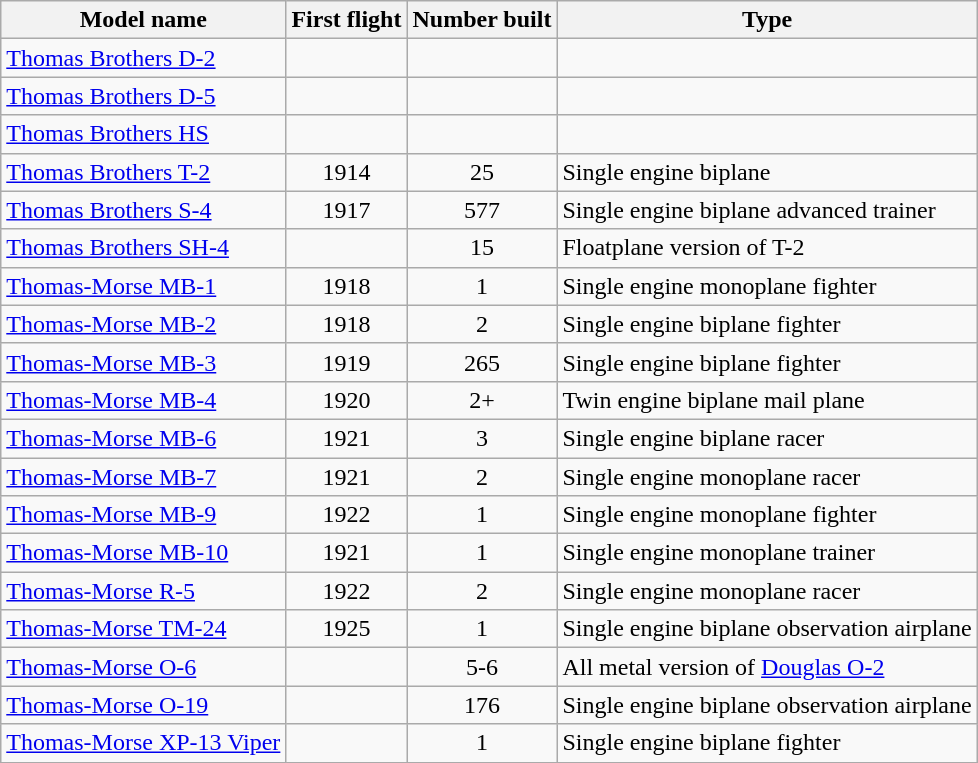<table class="wikitable sortable">
<tr>
<th>Model name</th>
<th>First flight</th>
<th>Number built</th>
<th>Type</th>
</tr>
<tr>
<td align=left><a href='#'>Thomas Brothers D-2</a></td>
<td align=center></td>
<td align=center></td>
<td align=left></td>
</tr>
<tr>
<td align=left><a href='#'>Thomas Brothers D-5</a></td>
<td align=center></td>
<td align=center></td>
<td align=left></td>
</tr>
<tr>
<td align=left><a href='#'>Thomas Brothers HS</a></td>
<td align=center></td>
<td align=center></td>
<td align=left></td>
</tr>
<tr>
<td align=left><a href='#'>Thomas Brothers T-2</a></td>
<td align=center>1914</td>
<td align=center>25</td>
<td align=left>Single engine biplane</td>
</tr>
<tr>
<td align=left><a href='#'>Thomas Brothers S-4</a></td>
<td align=center>1917</td>
<td align=center>577</td>
<td align=left>Single engine biplane advanced trainer</td>
</tr>
<tr>
<td align=left><a href='#'>Thomas Brothers SH-4</a></td>
<td align=center></td>
<td align=center>15</td>
<td align=left>Floatplane version of T-2</td>
</tr>
<tr>
<td align=left><a href='#'>Thomas-Morse MB-1</a></td>
<td align=center>1918</td>
<td align=center>1</td>
<td align=left>Single engine monoplane fighter</td>
</tr>
<tr>
<td align=left><a href='#'>Thomas-Morse MB-2</a></td>
<td align=center>1918</td>
<td align=center>2</td>
<td align=left>Single engine biplane fighter</td>
</tr>
<tr>
<td align=left><a href='#'>Thomas-Morse MB-3</a></td>
<td align=center>1919</td>
<td align=center>265</td>
<td align=left>Single engine biplane fighter</td>
</tr>
<tr>
<td align=left><a href='#'>Thomas-Morse MB-4</a></td>
<td align=center>1920</td>
<td align=center>2+</td>
<td align=left>Twin engine biplane mail plane</td>
</tr>
<tr>
<td align=left><a href='#'>Thomas-Morse MB-6</a></td>
<td align=center>1921</td>
<td align=center>3</td>
<td align=left>Single engine biplane racer</td>
</tr>
<tr>
<td align=left><a href='#'>Thomas-Morse MB-7</a></td>
<td align=center>1921</td>
<td align=center>2</td>
<td align=left>Single engine monoplane racer</td>
</tr>
<tr>
<td align=left><a href='#'>Thomas-Morse MB-9</a></td>
<td align=center>1922</td>
<td align=center>1</td>
<td align=left>Single engine monoplane fighter</td>
</tr>
<tr>
<td align=left><a href='#'>Thomas-Morse MB-10</a></td>
<td align=center>1921</td>
<td align=center>1</td>
<td align=left>Single engine monoplane trainer</td>
</tr>
<tr>
<td align=left><a href='#'>Thomas-Morse R-5</a></td>
<td align=center>1922</td>
<td align=center>2</td>
<td align=left>Single engine monoplane racer</td>
</tr>
<tr>
<td align=left><a href='#'>Thomas-Morse TM-24</a></td>
<td align=center>1925</td>
<td align=center>1</td>
<td align=left>Single engine biplane observation airplane</td>
</tr>
<tr>
<td align=left><a href='#'>Thomas-Morse O-6</a></td>
<td align=center></td>
<td align=center>5-6</td>
<td align=left>All metal version of <a href='#'>Douglas O-2</a></td>
</tr>
<tr>
<td align=left><a href='#'>Thomas-Morse O-19</a></td>
<td align=center></td>
<td align=center>176</td>
<td align=left>Single engine biplane observation airplane</td>
</tr>
<tr>
<td align=left><a href='#'>Thomas-Morse XP-13 Viper</a></td>
<td align=center></td>
<td align=center>1</td>
<td align=left>Single engine biplane fighter</td>
</tr>
<tr>
</tr>
</table>
